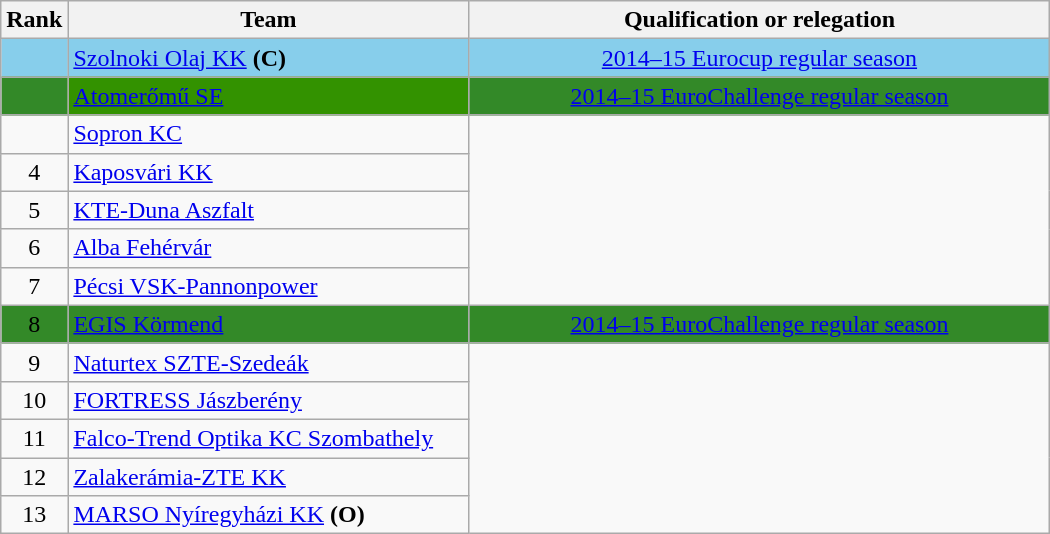<table class="wikitable">
<tr>
<th>Rank</th>
<th>Team</th>
<th>Qualification or relegation</th>
</tr>
<tr>
<td align="center" bgcolor=#87CEEB></td>
<td width=260 align="left" bgcolor=#87CEEB> <a href='#'>Szolnoki Olaj KK</a> <strong>(C)</strong></td>
<td width=380 align="center" bgcolor=#87CEEB><a href='#'>2014–15 Eurocup regular season</a></td>
</tr>
<tr>
<td align="center" bgcolor=#338928></td>
<td align="left" bgcolor=#338928; color:white> <a href='#'>Atomerőmű SE</a></td>
<td align="center" bgcolor=#338928><a href='#'>2014–15 EuroChallenge regular season</a></td>
</tr>
<tr>
<td align="center" bgcolor=></td>
<td align="left" bgcolor=> <a href='#'>Sopron KC</a></td>
</tr>
<tr>
<td align="center" bgcolor=>4</td>
<td align="left" bgcolor=> <a href='#'>Kaposvári KK</a></td>
</tr>
<tr>
<td align="center" bgcolor=>5</td>
<td align="left" bgcolor=> <a href='#'>KTE-Duna Aszfalt</a></td>
</tr>
<tr>
<td align="center" bgcolor=>6</td>
<td align="left" bgcolor=> <a href='#'>Alba Fehérvár</a></td>
</tr>
<tr>
<td align="center" bgcolor=>7</td>
<td align="left" bgcolor=> <a href='#'>Pécsi VSK-Pannonpower</a></td>
</tr>
<tr>
<td align="center" bgcolor=#338928>8</td>
<td align="left" bgcolor=#338928> <a href='#'>EGIS Körmend</a></td>
<td align="center" bgcolor=#338928><a href='#'>2014–15 EuroChallenge regular season</a></td>
</tr>
<tr>
<td align="center" bgcolor=>9</td>
<td align="left" bgcolor=> <a href='#'>Naturtex SZTE-Szedeák</a></td>
</tr>
<tr>
<td align="center" bgcolor=>10</td>
<td align="left" bgcolor=> <a href='#'>FORTRESS Jászberény</a></td>
</tr>
<tr>
<td align="center" bgcolor=>11</td>
<td align="left" bgcolor=> <a href='#'>Falco-Trend Optika KC Szombathely</a></td>
</tr>
<tr>
<td align="center" bgcolor=>12</td>
<td align="left" bgcolor=> <a href='#'>Zalakerámia-ZTE KK</a></td>
</tr>
<tr>
<td align="center" bgcolor=>13</td>
<td align="left" bgcolor=> <a href='#'>MARSO Nyíregyházi KK</a> <strong>(O)</strong></td>
</tr>
</table>
